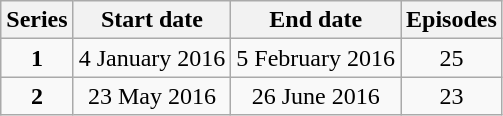<table class="wikitable" style="text-align:center;">
<tr>
<th>Series</th>
<th>Start date</th>
<th>End date</th>
<th>Episodes</th>
</tr>
<tr>
<td><strong>1</strong></td>
<td>4 January 2016</td>
<td>5 February 2016</td>
<td>25</td>
</tr>
<tr>
<td><strong>2</strong></td>
<td>23 May 2016</td>
<td>26 June 2016</td>
<td>23</td>
</tr>
</table>
